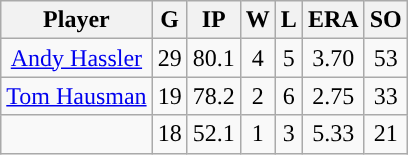<table class="wikitable sortable">
<tr>
<th>Player</th>
<th>G</th>
<th>IP</th>
<th>W</th>
<th>L</th>
<th>ERA</th>
<th>SO</th>
</tr>
<tr style="text-align:center;">
<td><a href='#'>Andy Hassler</a></td>
<td>29</td>
<td>80.1</td>
<td>4</td>
<td>5</td>
<td>3.70</td>
<td>53</td>
</tr>
<tr align=center>
<td><a href='#'>Tom Hausman</a></td>
<td>19</td>
<td>78.2</td>
<td>2</td>
<td>6</td>
<td>2.75</td>
<td>33</td>
</tr>
<tr align=center>
<td></td>
<td>18</td>
<td>52.1</td>
<td>1</td>
<td>3</td>
<td>5.33</td>
<td>21</td>
</tr>
</table>
